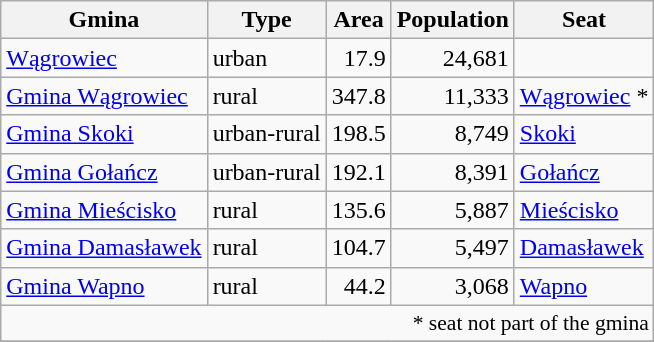<table class="wikitable">
<tr>
<th>Gmina</th>
<th>Type</th>
<th>Area<br></th>
<th>Population<br></th>
<th>Seat</th>
</tr>
<tr>
<td><a href='#'>Wągrowiec</a></td>
<td>urban</td>
<td style="text-align:right;">17.9</td>
<td style="text-align:right;">24,681</td>
<td> </td>
</tr>
<tr>
<td><a href='#'>Gmina Wągrowiec</a></td>
<td>rural</td>
<td style="text-align:right;">347.8</td>
<td style="text-align:right;">11,333</td>
<td><a href='#'>Wągrowiec</a> *</td>
</tr>
<tr>
<td><a href='#'>Gmina Skoki</a></td>
<td>urban-rural</td>
<td style="text-align:right;">198.5</td>
<td style="text-align:right;">8,749</td>
<td><a href='#'>Skoki</a></td>
</tr>
<tr>
<td><a href='#'>Gmina Gołańcz</a></td>
<td>urban-rural</td>
<td style="text-align:right;">192.1</td>
<td style="text-align:right;">8,391</td>
<td><a href='#'>Gołańcz</a></td>
</tr>
<tr>
<td><a href='#'>Gmina Mieścisko</a></td>
<td>rural</td>
<td style="text-align:right;">135.6</td>
<td style="text-align:right;">5,887</td>
<td><a href='#'>Mieścisko</a></td>
</tr>
<tr>
<td><a href='#'>Gmina Damasławek</a></td>
<td>rural</td>
<td style="text-align:right;">104.7</td>
<td style="text-align:right;">5,497</td>
<td><a href='#'>Damasławek</a></td>
</tr>
<tr>
<td><a href='#'>Gmina Wapno</a></td>
<td>rural</td>
<td style="text-align:right;">44.2</td>
<td style="text-align:right;">3,068</td>
<td><a href='#'>Wapno</a></td>
</tr>
<tr>
<td colspan=5 style="text-align:right;font-size:90%">* seat not part of the gmina</td>
</tr>
<tr>
</tr>
</table>
